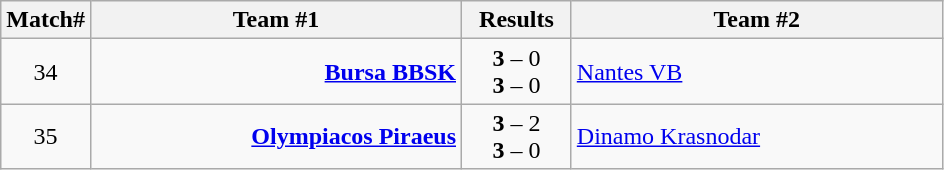<table class="wikitable" style="border-collapse: collapse;">
<tr>
<th>Match#</th>
<th align="right" width="240">Team #1</th>
<th>  Results  </th>
<th align="left" width="240">Team #2</th>
</tr>
<tr>
<td align="center">34</td>
<td align="right"><strong><a href='#'>Bursa BBSK</a></strong> </td>
<td align="center"><strong>3</strong> – 0 <br> <strong>3</strong> – 0</td>
<td> <a href='#'>Nantes VB</a></td>
</tr>
<tr>
<td align="center">35</td>
<td align="right"><strong><a href='#'>Olympiacos Piraeus</a> </strong></td>
<td align="center"><strong>3</strong>  – 2 <br> <strong>3</strong> – 0</td>
<td> <a href='#'>Dinamo Krasnodar</a></td>
</tr>
</table>
